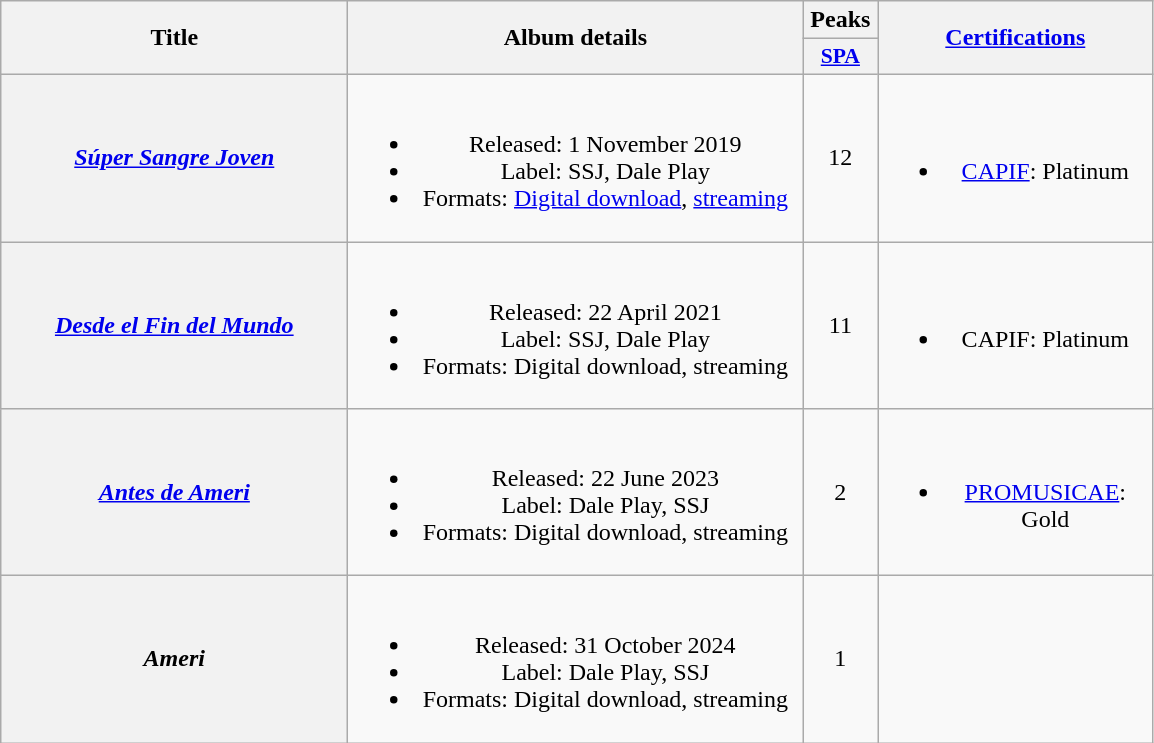<table class="wikitable plainrowheaders" style="text-align:center;">
<tr>
<th scope="col" rowspan="2" style="width:14em;">Title</th>
<th scope="col" rowspan="2" style="width:18.5em;">Album details</th>
<th scope="col" colspan="1">Peaks</th>
<th scope="col" rowspan="2" style="width:11em;"><a href='#'>Certifications</a></th>
</tr>
<tr>
<th scope="col" style="width:3em;font-size:90%;"><a href='#'>SPA</a><br></th>
</tr>
<tr>
<th scope="row"><em><a href='#'>Súper Sangre Joven</a></em></th>
<td><br><ul><li>Released: 1 November 2019</li><li>Label: SSJ, Dale Play</li><li>Formats: <a href='#'>Digital download</a>, <a href='#'>streaming</a></li></ul></td>
<td>12</td>
<td><br><ul><li><a href='#'>CAPIF</a>: Platinum</li></ul></td>
</tr>
<tr>
<th scope="row"><em><a href='#'>Desde el Fin del Mundo</a></em></th>
<td><br><ul><li>Released: 22 April 2021</li><li>Label: SSJ, Dale Play</li><li>Formats: Digital download, streaming</li></ul></td>
<td>11</td>
<td><br><ul><li>CAPIF: Platinum</li></ul></td>
</tr>
<tr>
<th scope="row"><em><a href='#'>Antes de Ameri</a></em></th>
<td><br><ul><li>Released: 22 June 2023</li><li>Label: Dale Play, SSJ</li><li>Formats: Digital download, streaming</li></ul></td>
<td>2</td>
<td><br><ul><li><a href='#'>PROMUSICAE</a>: Gold</li></ul></td>
</tr>
<tr>
<th scope="row"><em>Ameri</em></th>
<td><br><ul><li>Released: 31 October 2024</li><li>Label: Dale Play, SSJ</li><li>Formats: Digital download, streaming</li></ul></td>
<td>1</td>
<td></td>
</tr>
</table>
